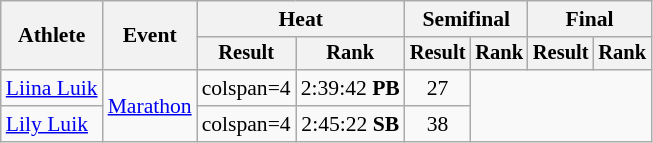<table class="wikitable" style="font-size:90%">
<tr>
<th rowspan="2">Athlete</th>
<th rowspan="2">Event</th>
<th colspan="2">Heat</th>
<th colspan="2">Semifinal</th>
<th colspan="2">Final</th>
</tr>
<tr style="font-size:95%">
<th>Result</th>
<th>Rank</th>
<th>Result</th>
<th>Rank</th>
<th>Result</th>
<th>Rank</th>
</tr>
<tr style=text-align:center>
<td style=text-align:left><a href='#'>Liina Luik</a></td>
<td style=text-align:left rowspan=2><a href='#'>Marathon</a></td>
<td>colspan=4 </td>
<td>2:39:42 <strong>PB</strong></td>
<td>27</td>
</tr>
<tr style=text-align:center>
<td style=text-align:left><a href='#'>Lily Luik</a></td>
<td>colspan=4 </td>
<td>2:45:22 <strong>SB</strong></td>
<td>38</td>
</tr>
</table>
